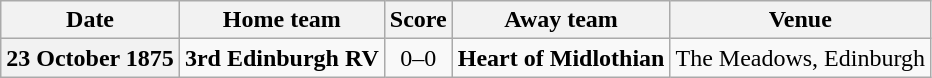<table class="wikitable football-result-list" style="max-width: 80em; text-align: center">
<tr>
<th scope="col">Date</th>
<th scope="col">Home team</th>
<th scope="col">Score</th>
<th scope="col">Away team</th>
<th scope="col">Venue</th>
</tr>
<tr>
<th scope="row">23 October 1875</th>
<td align=right><strong>3rd Edinburgh RV</strong></td>
<td>0–0</td>
<td align=left><strong>Heart of Midlothian</strong></td>
<td align=left>The Meadows, Edinburgh</td>
</tr>
</table>
